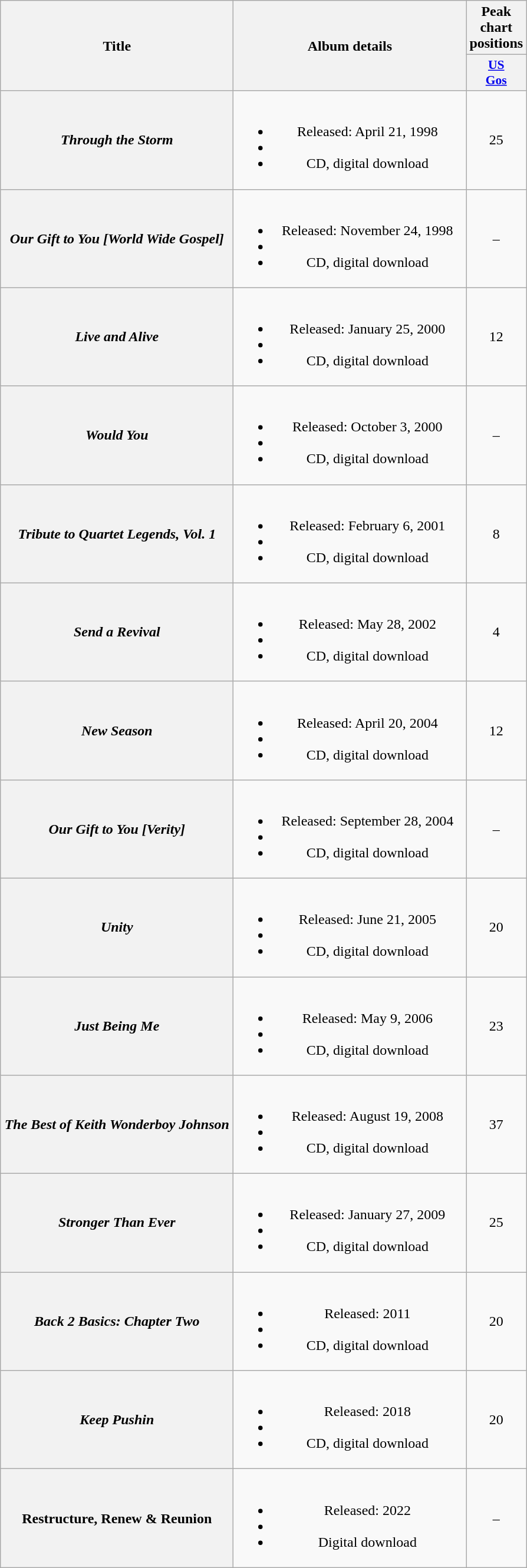<table class="wikitable plainrowheaders" style="text-align:center;">
<tr>
<th scope="col" rowspan="2" style="width:16em;">Title</th>
<th scope="col" rowspan="2" style="width:16em;">Album details</th>
<th scope="col" colspan="1">Peak chart positions</th>
</tr>
<tr>
<th style="width:3em; font-size:90%"><a href='#'>US<br>Gos</a></th>
</tr>
<tr>
<th scope="row"><em>Through the Storm</em></th>
<td><br><ul><li>Released: April 21, 1998</li><li></li><li>CD, digital download</li></ul></td>
<td>25</td>
</tr>
<tr>
<th scope="row"><em>Our Gift to You [World Wide Gospel]</em></th>
<td><br><ul><li>Released: November 24, 1998</li><li></li><li>CD, digital download</li></ul></td>
<td>–</td>
</tr>
<tr>
<th scope="row"><em>Live and Alive</em></th>
<td><br><ul><li>Released: January 25, 2000</li><li></li><li>CD, digital download</li></ul></td>
<td>12</td>
</tr>
<tr>
<th scope="row"><em>Would You</em></th>
<td><br><ul><li>Released: October 3, 2000</li><li></li><li>CD, digital download</li></ul></td>
<td>–</td>
</tr>
<tr>
<th scope="row"><em>Tribute to Quartet Legends, Vol. 1</em></th>
<td><br><ul><li>Released: February 6, 2001</li><li></li><li>CD, digital download</li></ul></td>
<td>8</td>
</tr>
<tr>
<th scope="row"><em>Send a Revival</em></th>
<td><br><ul><li>Released: May 28, 2002</li><li></li><li>CD, digital download</li></ul></td>
<td>4</td>
</tr>
<tr>
<th scope="row"><em>New Season</em></th>
<td><br><ul><li>Released: April 20, 2004</li><li></li><li>CD, digital download</li></ul></td>
<td>12</td>
</tr>
<tr>
<th scope="row"><em>Our Gift to You [Verity]</em></th>
<td><br><ul><li>Released: September 28, 2004</li><li></li><li>CD, digital download</li></ul></td>
<td>–</td>
</tr>
<tr>
<th scope="row"><em>Unity</em></th>
<td><br><ul><li>Released: June 21, 2005</li><li></li><li>CD, digital download</li></ul></td>
<td>20</td>
</tr>
<tr>
<th scope="row"><em>Just Being Me</em></th>
<td><br><ul><li>Released: May 9, 2006</li><li></li><li>CD, digital download</li></ul></td>
<td>23</td>
</tr>
<tr>
<th scope="row"><em>The Best of Keith Wonderboy Johnson</em></th>
<td><br><ul><li>Released: August 19, 2008</li><li></li><li>CD, digital download</li></ul></td>
<td>37</td>
</tr>
<tr>
<th scope="row"><em>Stronger Than Ever</em></th>
<td><br><ul><li>Released: January 27, 2009</li><li></li><li>CD, digital download</li></ul></td>
<td>25</td>
</tr>
<tr>
<th scope="row"><em>Back 2 Basics: Chapter Two</em></th>
<td><br><ul><li>Released: 2011</li><li></li><li>CD, digital download</li></ul></td>
<td>20</td>
</tr>
<tr>
<th scope="row"><em>Keep Pushin<strong></th>
<td><br><ul><li>Released: 2018</li><li></li><li>CD, digital download</li></ul></td>
<td>20</td>
</tr>
<tr>
<th scope="row"></em>Restructure, Renew & Reunion<em></th>
<td><br><ul><li>Released: 2022</li><li></li><li>Digital download</li></ul></td>
<td>–</td>
</tr>
</table>
